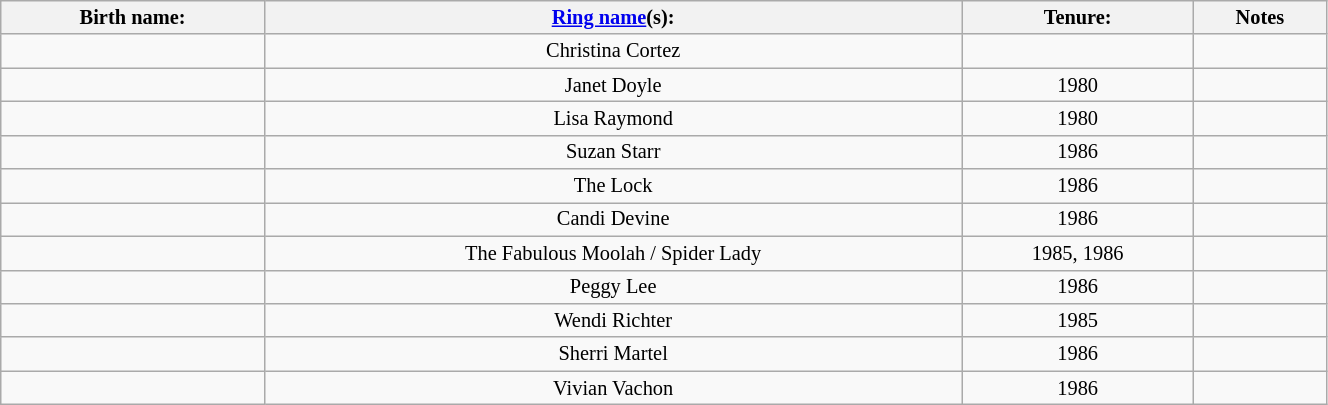<table class="sortable wikitable" style="font-size:85%; text-align:center; width:70%;">
<tr>
<th>Birth name:</th>
<th><a href='#'>Ring name</a>(s):</th>
<th>Tenure:</th>
<th>Notes</th>
</tr>
<tr>
<td></td>
<td>Christina Cortez</td>
<td sort></td>
<td></td>
</tr>
<tr>
<td></td>
<td>Janet Doyle</td>
<td sort>1980</td>
<td></td>
</tr>
<tr>
<td></td>
<td>Lisa Raymond</td>
<td sort>1980</td>
<td></td>
</tr>
<tr>
<td></td>
<td>Suzan Starr</td>
<td sort>1986</td>
<td></td>
</tr>
<tr>
<td></td>
<td>The Lock</td>
<td sort>1986</td>
<td></td>
</tr>
<tr>
<td></td>
<td>Candi Devine</td>
<td sort>1986</td>
<td></td>
</tr>
<tr>
<td> </td>
<td>The Fabulous Moolah / Spider Lady</td>
<td sort>1985, 1986 </td>
<td></td>
</tr>
<tr>
<td></td>
<td>Peggy Lee</td>
<td sort>1986</td>
<td></td>
</tr>
<tr>
<td></td>
<td>Wendi Richter</td>
<td sort>1985 </td>
<td></td>
</tr>
<tr>
<td> </td>
<td>Sherri Martel</td>
<td sort>1986</td>
<td></td>
</tr>
<tr>
<td> </td>
<td>Vivian Vachon</td>
<td sort>1986</td>
<td></td>
</tr>
</table>
